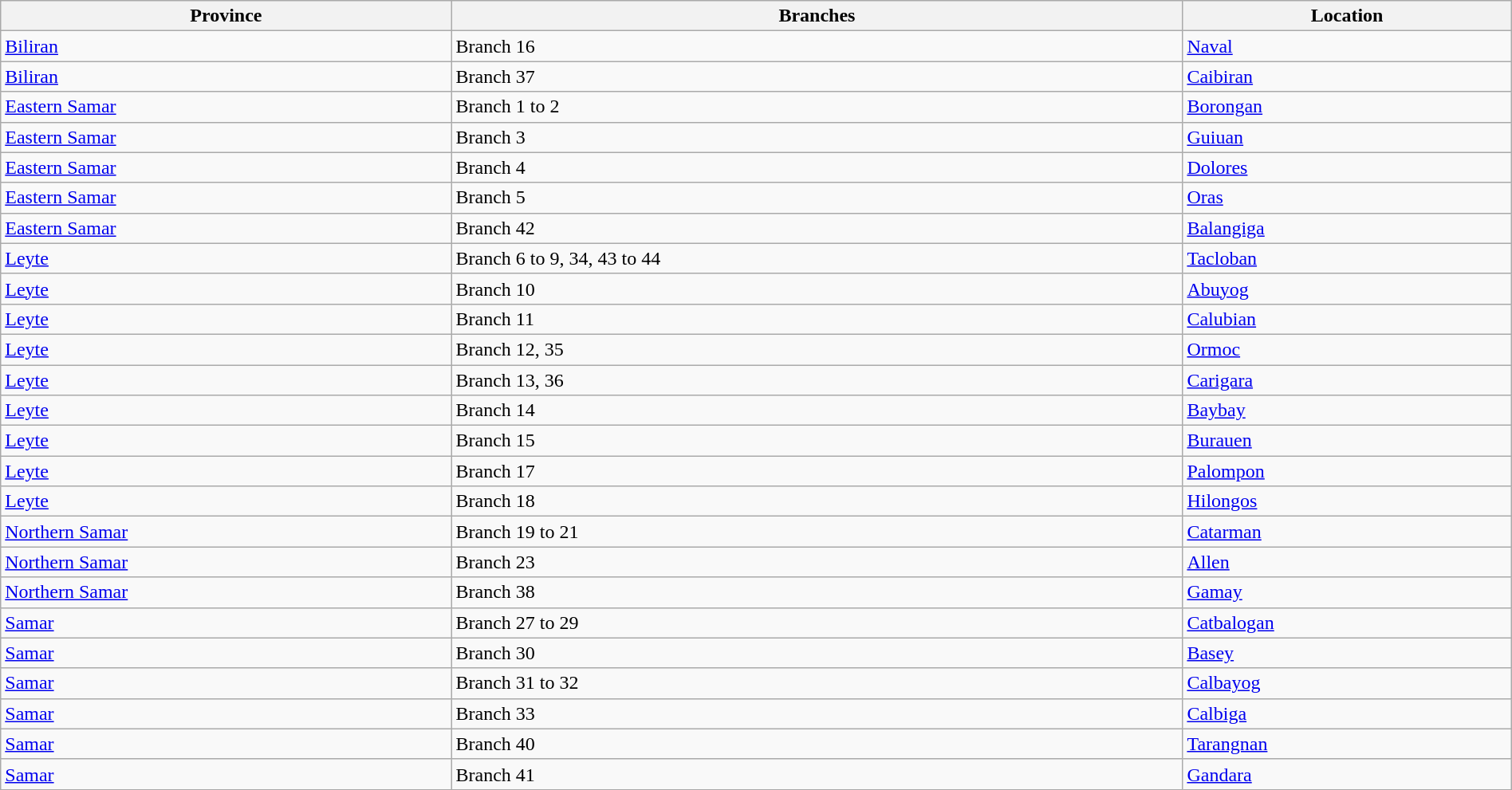<table class=wikitable width=100%>
<tr>
<th>Province</th>
<th>Branches</th>
<th>Location</th>
</tr>
<tr>
<td><a href='#'>Biliran</a></td>
<td>Branch 16</td>
<td><a href='#'>Naval</a></td>
</tr>
<tr>
<td><a href='#'>Biliran</a></td>
<td>Branch 37</td>
<td><a href='#'>Caibiran</a></td>
</tr>
<tr>
<td><a href='#'>Eastern Samar</a></td>
<td>Branch 1 to 2</td>
<td><a href='#'>Borongan</a></td>
</tr>
<tr>
<td><a href='#'>Eastern Samar</a></td>
<td>Branch 3</td>
<td><a href='#'>Guiuan</a></td>
</tr>
<tr>
<td><a href='#'>Eastern Samar</a></td>
<td>Branch 4</td>
<td><a href='#'>Dolores</a></td>
</tr>
<tr>
<td><a href='#'>Eastern Samar</a></td>
<td>Branch 5</td>
<td><a href='#'>Oras</a></td>
</tr>
<tr>
<td><a href='#'>Eastern Samar</a></td>
<td>Branch 42</td>
<td><a href='#'>Balangiga</a></td>
</tr>
<tr>
<td><a href='#'>Leyte</a></td>
<td>Branch 6 to 9, 34, 43 to 44</td>
<td><a href='#'>Tacloban</a></td>
</tr>
<tr>
<td><a href='#'>Leyte</a></td>
<td>Branch 10</td>
<td><a href='#'>Abuyog</a></td>
</tr>
<tr>
<td><a href='#'>Leyte</a></td>
<td>Branch 11</td>
<td><a href='#'>Calubian</a></td>
</tr>
<tr>
<td><a href='#'>Leyte</a></td>
<td>Branch 12, 35</td>
<td><a href='#'>Ormoc</a></td>
</tr>
<tr>
<td><a href='#'>Leyte</a></td>
<td>Branch 13, 36</td>
<td><a href='#'>Carigara</a></td>
</tr>
<tr>
<td><a href='#'>Leyte</a></td>
<td>Branch 14</td>
<td><a href='#'>Baybay</a></td>
</tr>
<tr>
<td><a href='#'>Leyte</a></td>
<td>Branch 15</td>
<td><a href='#'>Burauen</a></td>
</tr>
<tr>
<td><a href='#'>Leyte</a></td>
<td>Branch 17</td>
<td><a href='#'>Palompon</a></td>
</tr>
<tr>
<td><a href='#'>Leyte</a></td>
<td>Branch 18</td>
<td><a href='#'>Hilongos</a></td>
</tr>
<tr>
<td><a href='#'>Northern Samar</a></td>
<td>Branch 19 to 21</td>
<td><a href='#'>Catarman</a></td>
</tr>
<tr>
<td><a href='#'>Northern Samar</a></td>
<td>Branch 23</td>
<td><a href='#'>Allen</a></td>
</tr>
<tr>
<td><a href='#'>Northern Samar</a></td>
<td>Branch 38</td>
<td><a href='#'>Gamay</a></td>
</tr>
<tr>
<td><a href='#'>Samar</a></td>
<td>Branch 27 to 29</td>
<td><a href='#'>Catbalogan</a></td>
</tr>
<tr>
<td><a href='#'>Samar</a></td>
<td>Branch 30</td>
<td><a href='#'>Basey</a></td>
</tr>
<tr>
<td><a href='#'>Samar</a></td>
<td>Branch 31 to 32</td>
<td><a href='#'>Calbayog</a></td>
</tr>
<tr>
<td><a href='#'>Samar</a></td>
<td>Branch 33</td>
<td><a href='#'>Calbiga</a></td>
</tr>
<tr>
<td><a href='#'>Samar</a></td>
<td>Branch 40</td>
<td><a href='#'>Tarangnan</a></td>
</tr>
<tr>
<td><a href='#'>Samar</a></td>
<td>Branch 41</td>
<td><a href='#'>Gandara</a></td>
</tr>
</table>
